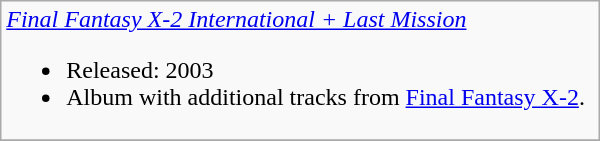<table class="wikitable" width="400px">
<tr>
<td align="left"><em><a href='#'>Final Fantasy X-2 International + Last Mission</a></em><br><ul><li>Released: 2003</li><li>Album with additional tracks from <a href='#'>Final Fantasy X-2</a>.</li></ul></td>
</tr>
<tr>
</tr>
</table>
